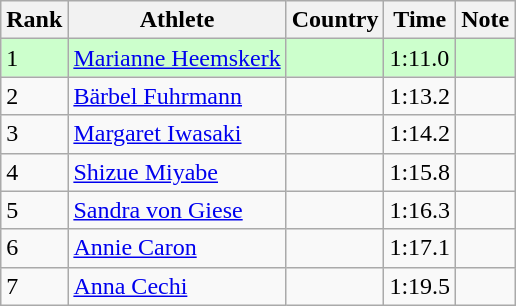<table class="wikitable sortable">
<tr>
<th>Rank</th>
<th>Athlete</th>
<th>Country</th>
<th>Time</th>
<th>Note</th>
</tr>
<tr bgcolor=#CCFFCC>
<td>1</td>
<td><a href='#'>Marianne Heemskerk</a></td>
<td></td>
<td>1:11.0</td>
<td></td>
</tr>
<tr>
<td>2</td>
<td><a href='#'>Bärbel Fuhrmann</a></td>
<td></td>
<td>1:13.2</td>
<td></td>
</tr>
<tr>
<td>3</td>
<td><a href='#'>Margaret Iwasaki</a></td>
<td></td>
<td>1:14.2</td>
<td></td>
</tr>
<tr>
<td>4</td>
<td><a href='#'>Shizue Miyabe</a></td>
<td></td>
<td>1:15.8</td>
<td></td>
</tr>
<tr>
<td>5</td>
<td><a href='#'>Sandra von Giese</a></td>
<td></td>
<td>1:16.3</td>
<td></td>
</tr>
<tr>
<td>6</td>
<td><a href='#'>Annie Caron</a></td>
<td></td>
<td>1:17.1</td>
<td></td>
</tr>
<tr>
<td>7</td>
<td><a href='#'>Anna Cechi</a></td>
<td></td>
<td>1:19.5</td>
<td></td>
</tr>
</table>
